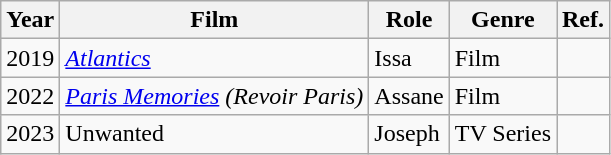<table class="wikitable">
<tr>
<th>Year</th>
<th>Film</th>
<th>Role</th>
<th>Genre</th>
<th>Ref.</th>
</tr>
<tr>
<td>2019</td>
<td><em><a href='#'>Atlantics</a></em></td>
<td>Issa</td>
<td>Film</td>
<td></td>
</tr>
<tr>
<td>2022</td>
<td><em><a href='#'>Paris Memories</a> (Revoir Paris)</em></td>
<td>Assane</td>
<td>Film</td>
<td></td>
</tr>
<tr>
<td>2023</td>
<td>Unwanted</td>
<td>Joseph</td>
<td>TV Series</td>
<td></td>
</tr>
</table>
